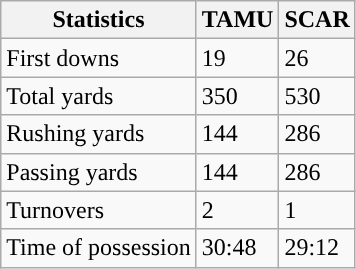<table class="wikitable" style="float: left;">
<tr>
<th>Statistics</th>
<th>TAMU</th>
<th>SCAR</th>
</tr>
<tr>
<td>First downs</td>
<td>19</td>
<td>26</td>
</tr>
<tr>
<td>Total yards</td>
<td>350</td>
<td>530</td>
</tr>
<tr>
<td>Rushing yards</td>
<td>144</td>
<td>286</td>
</tr>
<tr>
<td>Passing yards</td>
<td>144</td>
<td>286</td>
</tr>
<tr>
<td>Turnovers</td>
<td>2</td>
<td>1</td>
</tr>
<tr>
<td>Time of possession</td>
<td>30:48</td>
<td>29:12</td>
</tr>
</table>
